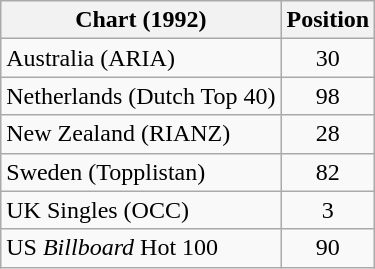<table class="wikitable sortable">
<tr>
<th>Chart (1992)</th>
<th>Position</th>
</tr>
<tr>
<td>Australia (ARIA)</td>
<td style="text-align:center;">30</td>
</tr>
<tr>
<td>Netherlands (Dutch Top 40)</td>
<td style="text-align:center;">98</td>
</tr>
<tr>
<td>New Zealand (RIANZ)</td>
<td style="text-align:center;">28</td>
</tr>
<tr>
<td>Sweden (Topplistan)</td>
<td style="text-align:center;">82</td>
</tr>
<tr>
<td>UK Singles (OCC)</td>
<td style="text-align:center;">3</td>
</tr>
<tr>
<td>US <em>Billboard</em> Hot 100</td>
<td style="text-align:center;">90</td>
</tr>
</table>
